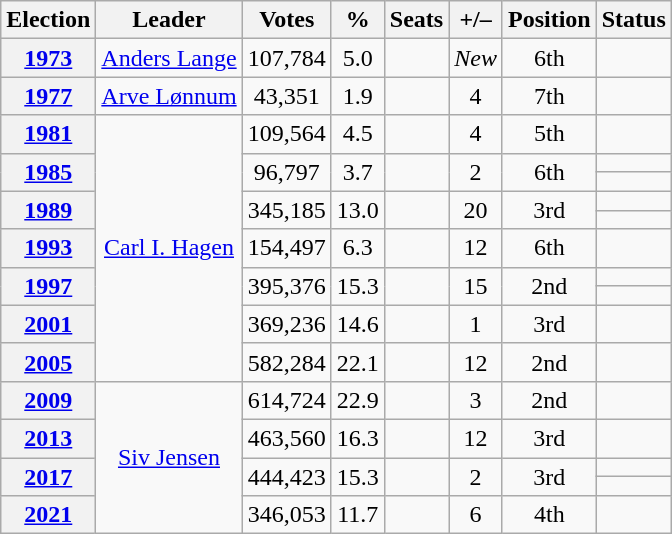<table class="wikitable" style="text-align:center;">
<tr>
<th>Election</th>
<th>Leader</th>
<th>Votes</th>
<th>%</th>
<th>Seats</th>
<th>+/–</th>
<th>Position</th>
<th>Status</th>
</tr>
<tr>
<th><a href='#'>1973</a></th>
<td><a href='#'>Anders Lange</a></td>
<td>107,784</td>
<td>5.0</td>
<td></td>
<td><em>New</em></td>
<td> 6th</td>
<td></td>
</tr>
<tr>
<th><a href='#'>1977</a></th>
<td><a href='#'>Arve Lønnum</a></td>
<td>43,351</td>
<td>1.9</td>
<td></td>
<td> 4</td>
<td> 7th</td>
<td></td>
</tr>
<tr>
<th><a href='#'>1981</a></th>
<td rowspan=10><a href='#'>Carl I. Hagen</a></td>
<td>109,564</td>
<td>4.5</td>
<td></td>
<td> 4</td>
<td> 5th</td>
<td></td>
</tr>
<tr>
<th rowspan=2><a href='#'>1985</a></th>
<td rowspan=2>96,797</td>
<td rowspan=2>3.7</td>
<td rowspan=2></td>
<td rowspan=2> 2</td>
<td rowspan=2> 6th</td>
<td></td>
</tr>
<tr>
<td></td>
</tr>
<tr>
<th rowspan=2><a href='#'>1989</a></th>
<td rowspan=2>345,185</td>
<td rowspan=2>13.0</td>
<td rowspan=2></td>
<td rowspan=2> 20</td>
<td rowspan=2> 3rd</td>
<td></td>
</tr>
<tr>
<td></td>
</tr>
<tr>
<th><a href='#'>1993</a></th>
<td>154,497</td>
<td>6.3</td>
<td></td>
<td> 12</td>
<td> 6th</td>
<td></td>
</tr>
<tr>
<th rowspan=2><a href='#'>1997</a></th>
<td rowspan=2>395,376</td>
<td rowspan=2>15.3</td>
<td rowspan=2></td>
<td rowspan=2> 15</td>
<td rowspan=2> 2nd</td>
<td></td>
</tr>
<tr>
<td></td>
</tr>
<tr>
<th><a href='#'>2001</a></th>
<td>369,236</td>
<td>14.6</td>
<td></td>
<td> 1</td>
<td> 3rd</td>
<td></td>
</tr>
<tr>
<th><a href='#'>2005</a></th>
<td>582,284</td>
<td>22.1</td>
<td></td>
<td> 12</td>
<td> 2nd</td>
<td></td>
</tr>
<tr>
<th><a href='#'>2009</a></th>
<td rowspan=5><a href='#'>Siv Jensen</a></td>
<td>614,724</td>
<td>22.9</td>
<td></td>
<td> 3</td>
<td> 2nd</td>
<td></td>
</tr>
<tr>
<th><a href='#'>2013</a></th>
<td>463,560</td>
<td>16.3</td>
<td></td>
<td> 12</td>
<td> 3rd</td>
<td></td>
</tr>
<tr>
<th rowspan=2><a href='#'>2017</a></th>
<td rowspan=2>444,423</td>
<td rowspan=2>15.3</td>
<td rowspan=2></td>
<td rowspan=2> 2</td>
<td rowspan=2> 3rd</td>
<td></td>
</tr>
<tr>
<td></td>
</tr>
<tr>
<th><a href='#'>2021</a></th>
<td>346,053</td>
<td>11.7</td>
<td></td>
<td> 6</td>
<td> 4th</td>
<td></td>
</tr>
</table>
